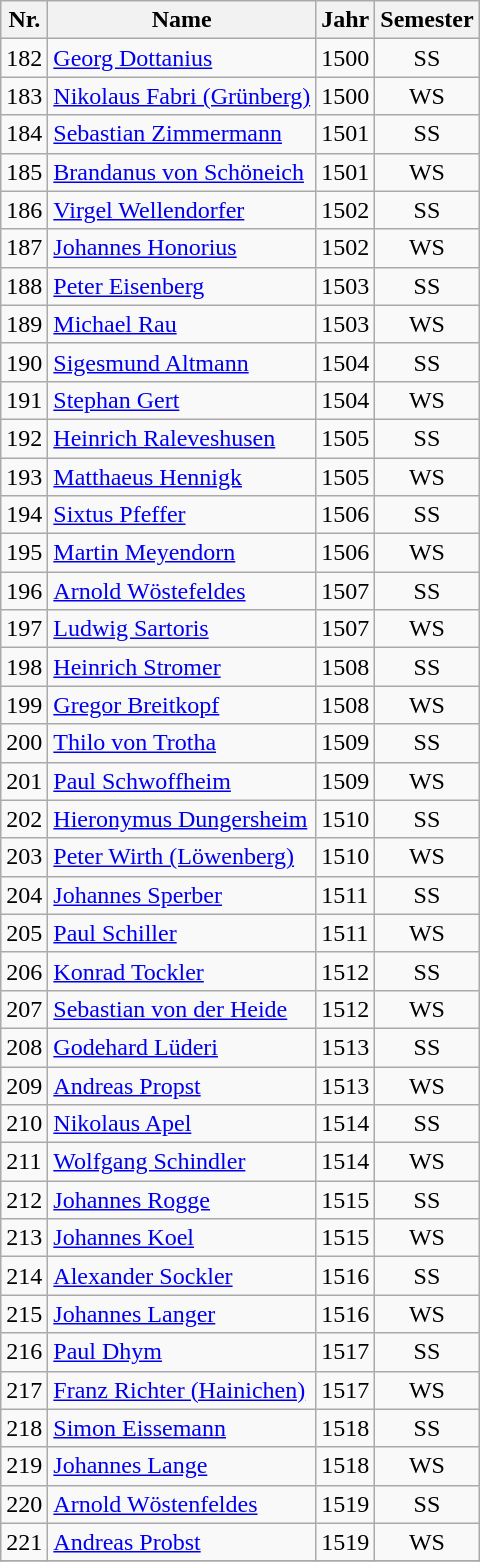<table class="wikitable">
<tr>
<th bgcolor="silver">Nr.</th>
<th bgcolor="silver">Name</th>
<th bgcolor="silver">Jahr</th>
<th bgcolor="silver">Semester</th>
</tr>
<tr>
<td>182</td>
<td><a href='#'>Georg Dottanius</a></td>
<td>1500</td>
<td align="center">SS</td>
</tr>
<tr>
<td>183</td>
<td><a href='#'>Nikolaus Fabri (Grünberg)</a></td>
<td>1500</td>
<td align="center">WS</td>
</tr>
<tr>
<td>184</td>
<td><a href='#'>Sebastian Zimmermann</a></td>
<td>1501</td>
<td align="center">SS</td>
</tr>
<tr>
<td>185</td>
<td><a href='#'>Brandanus von Schöneich</a></td>
<td>1501</td>
<td align="center">WS</td>
</tr>
<tr>
<td>186</td>
<td><a href='#'>Virgel Wellendorfer</a></td>
<td>1502</td>
<td align="center">SS</td>
</tr>
<tr>
<td>187</td>
<td><a href='#'>Johannes Honorius</a></td>
<td>1502</td>
<td align="center">WS</td>
</tr>
<tr>
<td>188</td>
<td><a href='#'>Peter Eisenberg</a></td>
<td>1503</td>
<td align="center">SS</td>
</tr>
<tr>
<td>189</td>
<td><a href='#'>Michael Rau</a></td>
<td>1503</td>
<td align="center">WS</td>
</tr>
<tr>
<td>190</td>
<td><a href='#'>Sigesmund Altmann</a></td>
<td>1504</td>
<td align="center">SS</td>
</tr>
<tr>
<td>191</td>
<td><a href='#'>Stephan Gert</a></td>
<td>1504</td>
<td align="center">WS</td>
</tr>
<tr>
<td>192</td>
<td><a href='#'>Heinrich Raleveshusen</a></td>
<td>1505</td>
<td align="center">SS</td>
</tr>
<tr>
<td>193</td>
<td><a href='#'>Matthaeus Hennigk</a></td>
<td>1505</td>
<td align="center">WS</td>
</tr>
<tr>
<td>194</td>
<td><a href='#'>Sixtus Pfeffer</a></td>
<td>1506</td>
<td align="center">SS</td>
</tr>
<tr>
<td>195</td>
<td><a href='#'>Martin Meyendorn</a></td>
<td>1506</td>
<td align="center">WS</td>
</tr>
<tr>
<td>196</td>
<td><a href='#'>Arnold Wöstefeldes</a></td>
<td>1507</td>
<td align="center">SS</td>
</tr>
<tr>
<td>197</td>
<td><a href='#'>Ludwig Sartoris</a></td>
<td>1507</td>
<td align="center">WS</td>
</tr>
<tr>
<td>198</td>
<td><a href='#'>Heinrich Stromer</a></td>
<td>1508</td>
<td align="center">SS</td>
</tr>
<tr>
<td>199</td>
<td><a href='#'>Gregor Breitkopf</a></td>
<td>1508</td>
<td align="center">WS</td>
</tr>
<tr>
<td>200</td>
<td><a href='#'>Thilo von Trotha</a></td>
<td>1509</td>
<td align="center">SS</td>
</tr>
<tr>
<td>201</td>
<td><a href='#'>Paul Schwoffheim</a></td>
<td>1509</td>
<td align="center">WS</td>
</tr>
<tr>
<td>202</td>
<td><a href='#'>Hieronymus Dungersheim</a></td>
<td>1510</td>
<td align="center">SS</td>
</tr>
<tr>
<td>203</td>
<td><a href='#'>Peter Wirth (Löwenberg)</a></td>
<td>1510</td>
<td align="center">WS</td>
</tr>
<tr>
<td>204</td>
<td><a href='#'>Johannes Sperber</a></td>
<td>1511</td>
<td align="center">SS</td>
</tr>
<tr>
<td>205</td>
<td><a href='#'>Paul Schiller</a></td>
<td>1511</td>
<td align="center">WS</td>
</tr>
<tr>
<td>206</td>
<td><a href='#'>Konrad Tockler</a></td>
<td>1512</td>
<td align="center">SS</td>
</tr>
<tr>
<td>207</td>
<td><a href='#'>Sebastian von der Heide</a></td>
<td>1512</td>
<td align="center">WS</td>
</tr>
<tr>
<td>208</td>
<td><a href='#'>Godehard Lüderi</a></td>
<td>1513</td>
<td align="center">SS</td>
</tr>
<tr>
<td>209</td>
<td><a href='#'>Andreas Propst</a></td>
<td>1513</td>
<td align="center">WS</td>
</tr>
<tr>
<td>210</td>
<td><a href='#'>Nikolaus Apel</a></td>
<td>1514</td>
<td align="center">SS</td>
</tr>
<tr>
<td>211</td>
<td><a href='#'>Wolfgang Schindler</a></td>
<td>1514</td>
<td align="center">WS</td>
</tr>
<tr>
<td>212</td>
<td><a href='#'>Johannes Rogge</a></td>
<td>1515</td>
<td align="center">SS</td>
</tr>
<tr>
<td>213</td>
<td><a href='#'>Johannes Koel</a></td>
<td>1515</td>
<td align="center">WS</td>
</tr>
<tr>
<td>214</td>
<td><a href='#'>Alexander Sockler</a></td>
<td>1516</td>
<td align="center">SS</td>
</tr>
<tr>
<td>215</td>
<td><a href='#'>Johannes Langer</a></td>
<td>1516</td>
<td align="center">WS</td>
</tr>
<tr>
<td>216</td>
<td><a href='#'>Paul Dhym</a></td>
<td>1517</td>
<td align="center">SS</td>
</tr>
<tr>
<td>217</td>
<td><a href='#'>Franz Richter (Hainichen)</a></td>
<td>1517</td>
<td align="center">WS</td>
</tr>
<tr>
<td>218</td>
<td><a href='#'>Simon Eissemann</a></td>
<td>1518</td>
<td align="center">SS</td>
</tr>
<tr>
<td>219</td>
<td><a href='#'>Johannes Lange</a></td>
<td>1518</td>
<td align="center">WS</td>
</tr>
<tr>
<td>220</td>
<td><a href='#'>Arnold Wöstenfeldes</a></td>
<td>1519</td>
<td align="center">SS</td>
</tr>
<tr>
<td>221</td>
<td><a href='#'>Andreas Probst</a></td>
<td>1519</td>
<td align="center">WS</td>
</tr>
<tr>
</tr>
</table>
